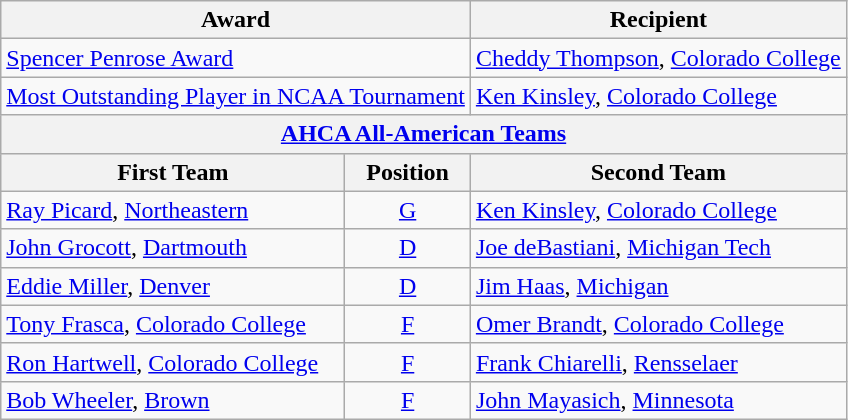<table class="wikitable">
<tr>
<th colspan=2>Award</th>
<th>Recipient</th>
</tr>
<tr>
<td colspan=2><a href='#'>Spencer Penrose Award</a></td>
<td><a href='#'>Cheddy Thompson</a>, <a href='#'>Colorado College</a></td>
</tr>
<tr>
<td colspan=2><a href='#'>Most Outstanding Player in NCAA Tournament</a></td>
<td><a href='#'>Ken Kinsley</a>, <a href='#'>Colorado College</a></td>
</tr>
<tr>
<th colspan=3><a href='#'>AHCA All-American Teams</a></th>
</tr>
<tr>
<th>First Team</th>
<th>  Position  </th>
<th>Second Team</th>
</tr>
<tr>
<td><a href='#'>Ray Picard</a>, <a href='#'>Northeastern</a></td>
<td align=center><a href='#'>G</a></td>
<td><a href='#'>Ken Kinsley</a>, <a href='#'>Colorado College</a></td>
</tr>
<tr>
<td><a href='#'>John Grocott</a>, <a href='#'>Dartmouth</a></td>
<td align=center><a href='#'>D</a></td>
<td><a href='#'>Joe deBastiani</a>, <a href='#'>Michigan Tech</a></td>
</tr>
<tr>
<td><a href='#'>Eddie Miller</a>, <a href='#'>Denver</a></td>
<td align=center><a href='#'>D</a></td>
<td><a href='#'>Jim Haas</a>, <a href='#'>Michigan</a></td>
</tr>
<tr>
<td><a href='#'>Tony Frasca</a>, <a href='#'>Colorado College</a></td>
<td align=center><a href='#'>F</a></td>
<td><a href='#'>Omer Brandt</a>, <a href='#'>Colorado College</a></td>
</tr>
<tr>
<td><a href='#'>Ron Hartwell</a>, <a href='#'>Colorado College</a></td>
<td align=center><a href='#'>F</a></td>
<td><a href='#'>Frank Chiarelli</a>, <a href='#'>Rensselaer</a></td>
</tr>
<tr>
<td><a href='#'>Bob Wheeler</a>, <a href='#'>Brown</a></td>
<td align=center><a href='#'>F</a></td>
<td><a href='#'>John Mayasich</a>, <a href='#'>Minnesota</a></td>
</tr>
</table>
